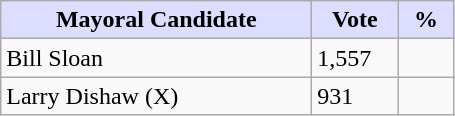<table class="wikitable">
<tr>
<th style="background:#ddf; width:200px;">Mayoral Candidate </th>
<th style="background:#ddf; width:50px;">Vote</th>
<th style="background:#ddf; width:30px;">%</th>
</tr>
<tr>
<td>Bill Sloan</td>
<td>1,557</td>
<td></td>
</tr>
<tr>
<td>Larry Dishaw (X)</td>
<td>931</td>
<td></td>
</tr>
</table>
